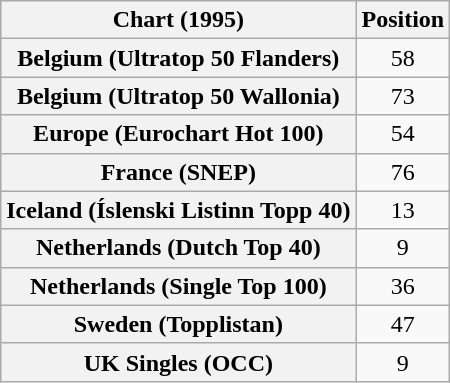<table class="wikitable sortable plainrowheaders" style="text-align:center">
<tr>
<th>Chart (1995)</th>
<th>Position</th>
</tr>
<tr>
<th scope="row">Belgium (Ultratop 50 Flanders)</th>
<td>58</td>
</tr>
<tr>
<th scope="row">Belgium (Ultratop 50 Wallonia)</th>
<td>73</td>
</tr>
<tr>
<th scope="row">Europe (Eurochart Hot 100)</th>
<td>54</td>
</tr>
<tr>
<th scope="row">France (SNEP)</th>
<td>76</td>
</tr>
<tr>
<th scope="row">Iceland (Íslenski Listinn Topp 40)</th>
<td>13</td>
</tr>
<tr>
<th scope="row">Netherlands (Dutch Top 40)</th>
<td>9</td>
</tr>
<tr>
<th scope="row">Netherlands (Single Top 100)</th>
<td>36</td>
</tr>
<tr>
<th scope="row">Sweden (Topplistan)</th>
<td>47</td>
</tr>
<tr>
<th scope="row">UK Singles (OCC)</th>
<td>9</td>
</tr>
</table>
